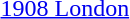<table>
<tr>
<td><a href='#'>1908 London</a><br></td>
<td></td>
<td></td>
<td></td>
</tr>
</table>
